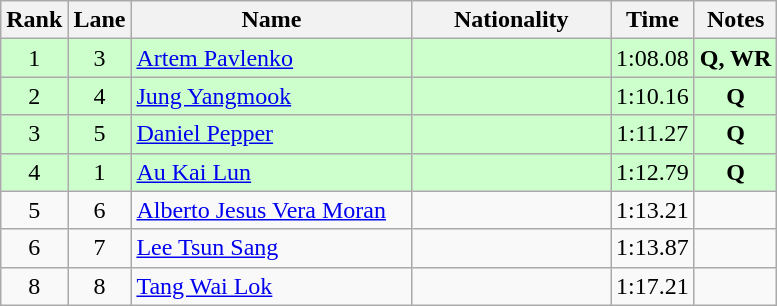<table class="wikitable sortable" style="text-align:center">
<tr>
<th>Rank</th>
<th>Lane</th>
<th style="width:180px">Name</th>
<th style="width:125px">Nationality</th>
<th>Time</th>
<th>Notes</th>
</tr>
<tr style="background:#cfc;">
<td>1</td>
<td>3</td>
<td style="text-align:left;"><a href='#'>Artem Pavlenko</a></td>
<td style="text-align:left;"></td>
<td>1:08.08</td>
<td><strong>Q, WR</strong></td>
</tr>
<tr style="background:#cfc;">
<td>2</td>
<td>4</td>
<td style="text-align:left;"><a href='#'>Jung Yangmook</a></td>
<td style="text-align:left;"></td>
<td>1:10.16</td>
<td><strong>Q</strong></td>
</tr>
<tr style="background:#cfc;">
<td>3</td>
<td>5</td>
<td style="text-align:left;"><a href='#'>Daniel Pepper</a></td>
<td style="text-align:left;"></td>
<td>1:11.27</td>
<td><strong>Q</strong></td>
</tr>
<tr style="background:#cfc;">
<td>4</td>
<td>1</td>
<td style="text-align:left;"><a href='#'>Au Kai Lun</a></td>
<td style="text-align:left;"></td>
<td>1:12.79</td>
<td><strong>Q</strong></td>
</tr>
<tr>
<td>5</td>
<td>6</td>
<td style="text-align:left;"><a href='#'>Alberto Jesus Vera Moran</a></td>
<td style="text-align:left;"></td>
<td>1:13.21</td>
<td></td>
</tr>
<tr>
<td>6</td>
<td>7</td>
<td style="text-align:left;"><a href='#'>Lee Tsun Sang</a></td>
<td style="text-align:left;"></td>
<td>1:13.87</td>
<td></td>
</tr>
<tr>
<td>8</td>
<td>8</td>
<td style="text-align:left;"><a href='#'>Tang Wai Lok</a></td>
<td style="text-align:left;"></td>
<td>1:17.21</td>
<td></td>
</tr>
</table>
